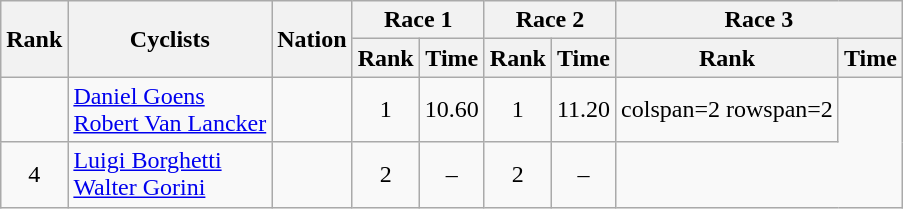<table class="wikitable sortable" style="text-align:center">
<tr>
<th rowspan=2>Rank</th>
<th rowspan=2>Cyclists</th>
<th rowspan=2>Nation</th>
<th colspan=2>Race 1</th>
<th colspan=2>Race 2</th>
<th colspan=2>Race 3</th>
</tr>
<tr>
<th>Rank</th>
<th>Time</th>
<th>Rank</th>
<th>Time</th>
<th>Rank</th>
<th>Time</th>
</tr>
<tr>
<td></td>
<td align=left><a href='#'>Daniel Goens</a><br><a href='#'>Robert Van Lancker</a></td>
<td align=left></td>
<td>1</td>
<td>10.60</td>
<td>1</td>
<td>11.20</td>
<td>colspan=2 rowspan=2 </td>
</tr>
<tr>
<td>4</td>
<td align=left><a href='#'>Luigi Borghetti</a><br><a href='#'>Walter Gorini</a></td>
<td align=left></td>
<td>2</td>
<td>–</td>
<td>2</td>
<td>–</td>
</tr>
</table>
